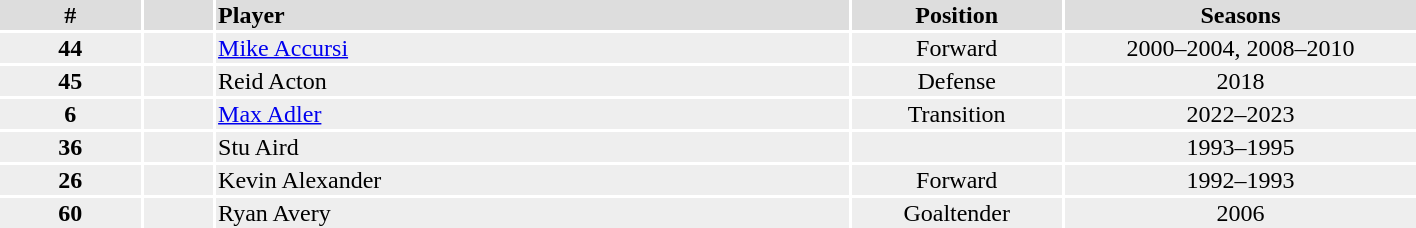<table width=75%>
<tr bgcolor="#dddddd">
<th width=10%>#</th>
<th width=5%></th>
<td align=left!!width=10%><strong>Player</strong></td>
<th width=15%>Position</th>
<th width=25%>Seasons</th>
</tr>
<tr bgcolor="#eeeeee">
<td align=center><strong>44</strong></td>
<td align=center></td>
<td><a href='#'>Mike Accursi</a></td>
<td align=center>Forward</td>
<td align=center>2000–2004, 2008–2010</td>
</tr>
<tr bgcolor="#eeeeee">
<td align=center><strong>45</strong></td>
<td align=center></td>
<td>Reid Acton</td>
<td align=center>Defense</td>
<td align=center>2018</td>
</tr>
<tr bgcolor="#eeeeee">
<td align=center><strong>6</strong></td>
<td align=center></td>
<td><a href='#'>Max Adler</a></td>
<td align=center>Transition</td>
<td align=center>2022–2023</td>
</tr>
<tr bgcolor="#eeeeee">
<td align=center><strong>36</strong></td>
<td align=center></td>
<td>Stu Aird</td>
<td align=center></td>
<td align=center>1993–1995</td>
</tr>
<tr bgcolor="#eeeeee">
<td align=center><strong>26</strong></td>
<td align=center></td>
<td>Kevin Alexander</td>
<td align=center>Forward</td>
<td align=center>1992–1993</td>
</tr>
<tr bgcolor="#eeeeee">
<td align=center><strong>60</strong></td>
<td align=center></td>
<td>Ryan Avery</td>
<td align=center>Goaltender</td>
<td align=center>2006</td>
</tr>
</table>
